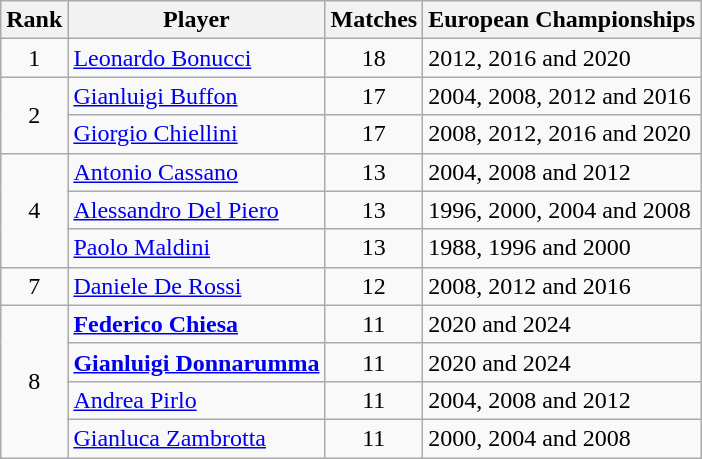<table class="wikitable" style="text-align: left;">
<tr>
<th>Rank</th>
<th>Player</th>
<th>Matches</th>
<th>European Championships</th>
</tr>
<tr>
<td align=center>1</td>
<td><a href='#'>Leonardo Bonucci</a></td>
<td align=center>18</td>
<td>2012, 2016 and 2020</td>
</tr>
<tr>
<td rowspan=2 align=center>2</td>
<td><a href='#'>Gianluigi Buffon</a></td>
<td align=center>17</td>
<td>2004, 2008, 2012 and 2016</td>
</tr>
<tr>
<td><a href='#'>Giorgio Chiellini</a></td>
<td align=center>17</td>
<td>2008, 2012, 2016 and 2020</td>
</tr>
<tr>
<td rowspan=3 align=center>4</td>
<td><a href='#'>Antonio Cassano</a></td>
<td align=center>13</td>
<td>2004, 2008 and 2012</td>
</tr>
<tr>
<td><a href='#'>Alessandro Del Piero</a></td>
<td align=center>13</td>
<td>1996, 2000, 2004 and 2008</td>
</tr>
<tr>
<td><a href='#'>Paolo Maldini</a></td>
<td align=center>13</td>
<td>1988, 1996 and 2000</td>
</tr>
<tr>
<td align=center>7</td>
<td><a href='#'>Daniele De Rossi</a></td>
<td align=center>12</td>
<td>2008, 2012 and 2016</td>
</tr>
<tr>
<td rowspan=4 align=center>8</td>
<td><strong><a href='#'>Federico Chiesa</a></strong></td>
<td align=center>11</td>
<td>2020 and 2024</td>
</tr>
<tr>
<td><strong><a href='#'>Gianluigi Donnarumma</a></strong></td>
<td align=center>11</td>
<td>2020 and 2024</td>
</tr>
<tr>
<td><a href='#'>Andrea Pirlo</a></td>
<td align=center>11</td>
<td>2004, 2008 and 2012</td>
</tr>
<tr>
<td><a href='#'>Gianluca Zambrotta</a></td>
<td align=center>11</td>
<td>2000, 2004 and 2008</td>
</tr>
</table>
